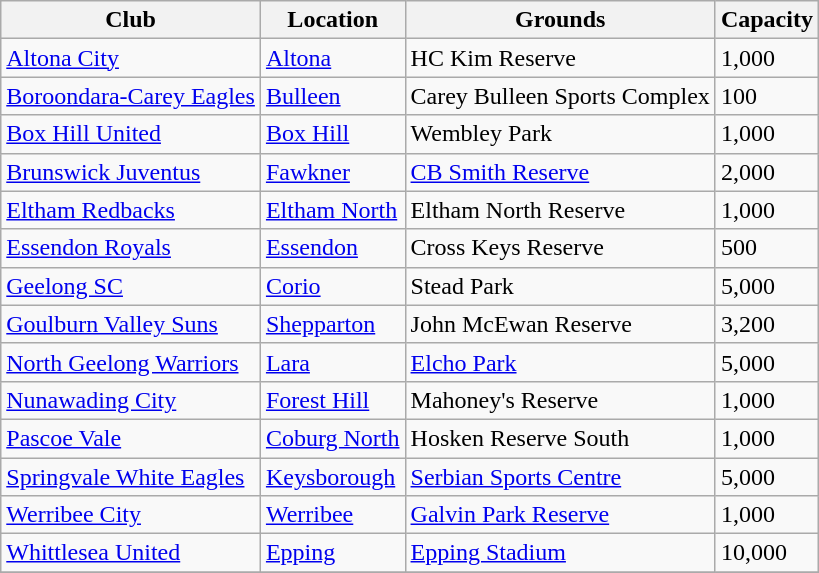<table class="wikitable sortable">
<tr>
<th>Club</th>
<th>Location</th>
<th>Grounds</th>
<th>Capacity</th>
</tr>
<tr>
<td><a href='#'>Altona City</a></td>
<td><a href='#'>Altona</a></td>
<td>HC Kim Reserve</td>
<td>1,000</td>
</tr>
<tr>
<td><a href='#'>Boroondara-Carey Eagles</a></td>
<td><a href='#'>Bulleen</a></td>
<td>Carey Bulleen Sports Complex</td>
<td>100</td>
</tr>
<tr>
<td><a href='#'>Box Hill United</a></td>
<td><a href='#'>Box Hill</a></td>
<td>Wembley Park</td>
<td>1,000</td>
</tr>
<tr>
<td><a href='#'>Brunswick Juventus</a></td>
<td><a href='#'>Fawkner</a></td>
<td><a href='#'>CB Smith Reserve</a></td>
<td>2,000</td>
</tr>
<tr>
<td><a href='#'>Eltham Redbacks</a></td>
<td><a href='#'>Eltham North</a></td>
<td>Eltham North Reserve</td>
<td>1,000</td>
</tr>
<tr>
<td><a href='#'>Essendon Royals</a></td>
<td><a href='#'>Essendon</a></td>
<td>Cross Keys Reserve</td>
<td>500</td>
</tr>
<tr>
<td><a href='#'>Geelong SC</a></td>
<td><a href='#'>Corio</a></td>
<td>Stead Park</td>
<td>5,000</td>
</tr>
<tr>
<td><a href='#'>Goulburn Valley Suns</a></td>
<td><a href='#'>Shepparton</a></td>
<td>John McEwan Reserve</td>
<td>3,200</td>
</tr>
<tr>
<td><a href='#'>North Geelong Warriors</a></td>
<td><a href='#'>Lara</a></td>
<td><a href='#'>Elcho Park</a></td>
<td>5,000</td>
</tr>
<tr>
<td><a href='#'>Nunawading City</a></td>
<td><a href='#'>Forest Hill</a></td>
<td>Mahoney's Reserve</td>
<td>1,000</td>
</tr>
<tr>
<td><a href='#'>Pascoe Vale</a></td>
<td><a href='#'>Coburg North</a></td>
<td>Hosken Reserve South</td>
<td>1,000</td>
</tr>
<tr>
<td><a href='#'>Springvale White Eagles</a></td>
<td><a href='#'>Keysborough</a></td>
<td><a href='#'>Serbian Sports Centre</a></td>
<td>5,000</td>
</tr>
<tr>
<td><a href='#'>Werribee City</a></td>
<td><a href='#'>Werribee</a></td>
<td><a href='#'>Galvin Park Reserve</a></td>
<td>1,000</td>
</tr>
<tr>
<td><a href='#'>Whittlesea United</a></td>
<td><a href='#'>Epping</a></td>
<td><a href='#'>Epping Stadium</a></td>
<td>10,000</td>
</tr>
<tr>
</tr>
</table>
